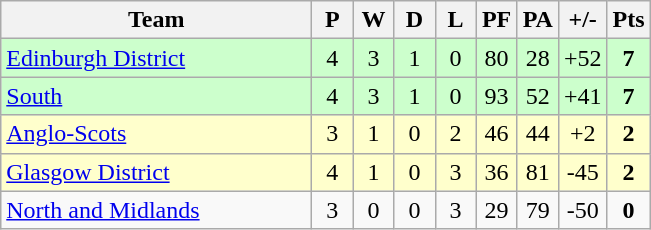<table class="wikitable" style="text-align: center;">
<tr>
<th width="200">Team</th>
<th width="20">P</th>
<th width="20">W</th>
<th width="20">D</th>
<th width="20">L</th>
<th width="20">PF</th>
<th width="20">PA</th>
<th width="25">+/-</th>
<th width="20">Pts</th>
</tr>
<tr bgcolor="#ccffcc">
<td align="left"><a href='#'>Edinburgh District</a></td>
<td>4</td>
<td>3</td>
<td>1</td>
<td>0</td>
<td>80</td>
<td>28</td>
<td>+52</td>
<td><strong>7</strong></td>
</tr>
<tr bgcolor="#ccffcc">
<td align="left"><a href='#'>South</a></td>
<td>4</td>
<td>3</td>
<td>1</td>
<td>0</td>
<td>93</td>
<td>52</td>
<td>+41</td>
<td><strong>7</strong></td>
</tr>
<tr bgcolor="#ffffcc">
<td align="left"><a href='#'>Anglo-Scots</a></td>
<td>3</td>
<td>1</td>
<td>0</td>
<td>2</td>
<td>46</td>
<td>44</td>
<td>+2</td>
<td><strong>2</strong></td>
</tr>
<tr bgcolor="#ffffcc">
<td align="left"><a href='#'>Glasgow District</a></td>
<td>4</td>
<td>1</td>
<td>0</td>
<td>3</td>
<td>36</td>
<td>81</td>
<td>-45</td>
<td><strong>2</strong></td>
</tr>
<tr>
<td align="left"><a href='#'>North and Midlands</a></td>
<td>3</td>
<td>0</td>
<td>0</td>
<td>3</td>
<td>29</td>
<td>79</td>
<td>-50</td>
<td><strong>0</strong></td>
</tr>
</table>
